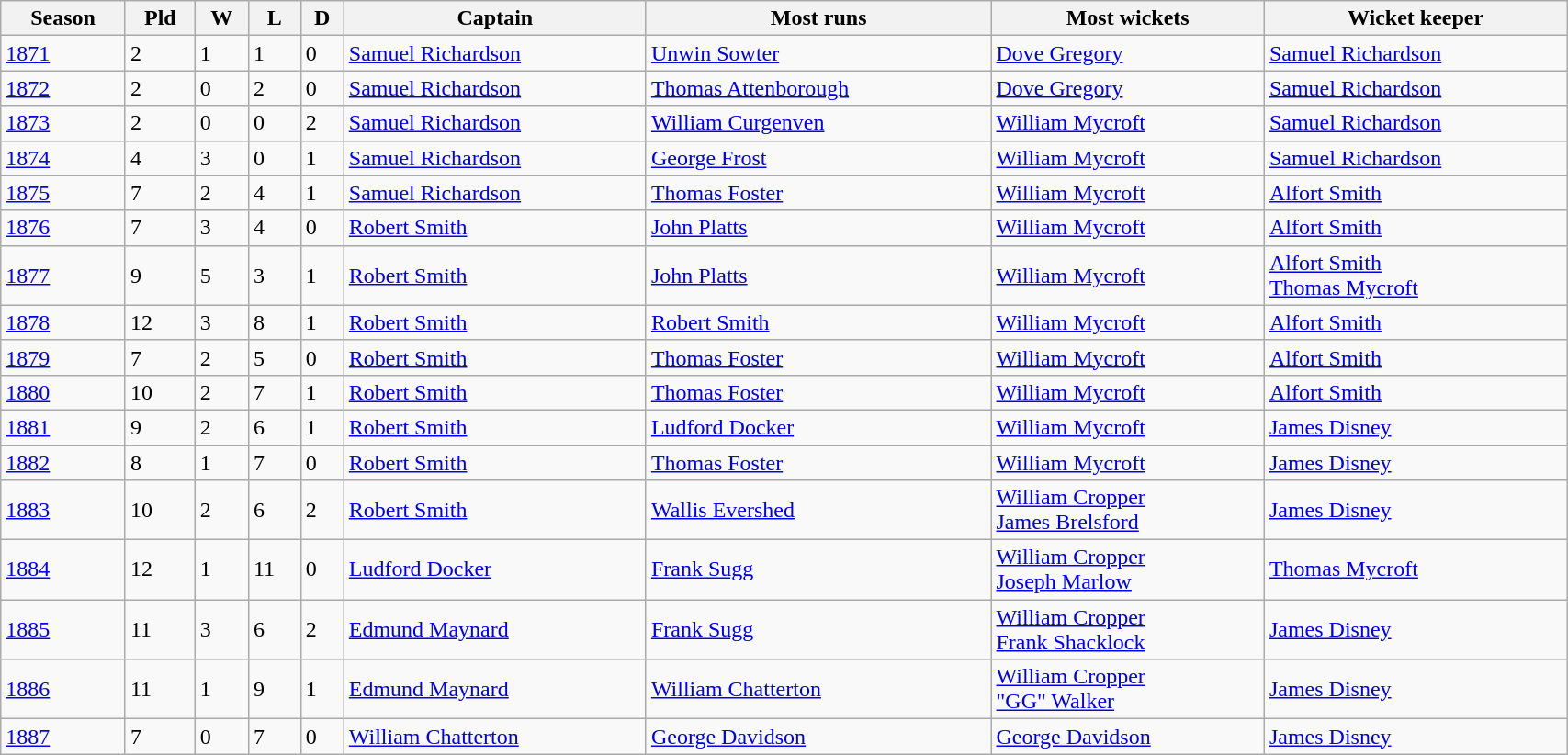<table class="wikitable" width="90%">
<tr>
<th>Season</th>
<th>Pld</th>
<th>W</th>
<th>L</th>
<th>D</th>
<th>Captain</th>
<th>Most runs</th>
<th>Most wickets</th>
<th>Wicket keeper</th>
</tr>
<tr>
<td><a href='#'>1871</a></td>
<td>2</td>
<td>1</td>
<td>1</td>
<td>0</td>
<td><a href='#'>Samuel Richardson</a></td>
<td><a href='#'>Unwin Sowter</a></td>
<td><a href='#'>Dove Gregory</a></td>
<td><a href='#'>Samuel Richardson</a></td>
</tr>
<tr>
<td><a href='#'>1872</a></td>
<td>2</td>
<td>0</td>
<td>2</td>
<td>0</td>
<td><a href='#'>Samuel Richardson</a></td>
<td><a href='#'>Thomas Attenborough</a></td>
<td><a href='#'>Dove Gregory</a></td>
<td><a href='#'>Samuel Richardson</a></td>
</tr>
<tr>
<td><a href='#'>1873</a></td>
<td>2</td>
<td>0</td>
<td>0</td>
<td>2</td>
<td><a href='#'>Samuel Richardson</a></td>
<td><a href='#'>William Curgenven</a></td>
<td><a href='#'>William Mycroft</a></td>
<td><a href='#'>Samuel Richardson</a></td>
</tr>
<tr>
<td><a href='#'>1874</a></td>
<td>4</td>
<td>3</td>
<td>0</td>
<td>1</td>
<td><a href='#'>Samuel Richardson</a></td>
<td><a href='#'>George Frost</a></td>
<td><a href='#'>William Mycroft</a></td>
<td><a href='#'>Samuel Richardson</a></td>
</tr>
<tr>
<td><a href='#'>1875</a></td>
<td>7</td>
<td>2</td>
<td>4</td>
<td>1</td>
<td><a href='#'>Samuel Richardson</a></td>
<td><a href='#'>Thomas Foster</a></td>
<td><a href='#'>William Mycroft</a></td>
<td><a href='#'>Alfort Smith</a></td>
</tr>
<tr>
<td><a href='#'>1876</a></td>
<td>7</td>
<td>3</td>
<td>4</td>
<td>0</td>
<td><a href='#'>Robert Smith</a></td>
<td><a href='#'>John Platts</a></td>
<td><a href='#'>William Mycroft</a></td>
<td><a href='#'>Alfort Smith</a></td>
</tr>
<tr>
<td><a href='#'>1877</a></td>
<td>9</td>
<td>5</td>
<td>3</td>
<td>1</td>
<td><a href='#'>Robert Smith</a></td>
<td><a href='#'>John Platts</a></td>
<td><a href='#'>William Mycroft</a></td>
<td><a href='#'>Alfort Smith</a><br><a href='#'>Thomas Mycroft</a></td>
</tr>
<tr>
<td><a href='#'>1878</a></td>
<td>12</td>
<td>3</td>
<td>8</td>
<td>1</td>
<td><a href='#'>Robert Smith</a></td>
<td><a href='#'>Robert Smith</a></td>
<td><a href='#'>William Mycroft</a></td>
<td><a href='#'>Alfort Smith</a></td>
</tr>
<tr>
<td><a href='#'>1879</a></td>
<td>7</td>
<td>2</td>
<td>5</td>
<td>0</td>
<td><a href='#'>Robert Smith</a></td>
<td><a href='#'>Thomas Foster</a></td>
<td><a href='#'>William Mycroft</a></td>
<td><a href='#'>Alfort Smith</a></td>
</tr>
<tr>
<td><a href='#'>1880</a></td>
<td>10</td>
<td>2</td>
<td>7</td>
<td>1</td>
<td><a href='#'>Robert Smith</a></td>
<td><a href='#'>Thomas Foster</a></td>
<td><a href='#'>William Mycroft</a></td>
<td><a href='#'>Alfort Smith</a></td>
</tr>
<tr>
<td><a href='#'>1881</a></td>
<td>9</td>
<td>2</td>
<td>6</td>
<td>1</td>
<td><a href='#'>Robert Smith</a></td>
<td><a href='#'>Ludford Docker</a></td>
<td><a href='#'>William Mycroft</a></td>
<td><a href='#'>James Disney</a></td>
</tr>
<tr>
<td><a href='#'>1882</a></td>
<td>8</td>
<td>1</td>
<td>7</td>
<td>0</td>
<td><a href='#'>Robert Smith</a></td>
<td><a href='#'>Thomas Foster</a></td>
<td><a href='#'>William Mycroft</a></td>
<td><a href='#'>James Disney</a></td>
</tr>
<tr>
<td><a href='#'>1883</a></td>
<td>10</td>
<td>2</td>
<td>6</td>
<td>2</td>
<td><a href='#'>Robert Smith</a></td>
<td><a href='#'>Wallis Evershed</a></td>
<td><a href='#'>William Cropper</a><br><a href='#'>James Brelsford</a></td>
<td><a href='#'>James Disney</a></td>
</tr>
<tr>
<td><a href='#'>1884</a></td>
<td>12</td>
<td>1</td>
<td>11</td>
<td>0</td>
<td><a href='#'>Ludford Docker</a></td>
<td><a href='#'>Frank Sugg</a></td>
<td><a href='#'>William Cropper</a><br><a href='#'>Joseph Marlow</a></td>
<td><a href='#'>Thomas Mycroft</a></td>
</tr>
<tr>
<td><a href='#'>1885</a></td>
<td>11</td>
<td>3</td>
<td>6</td>
<td>2</td>
<td><a href='#'>Edmund Maynard</a></td>
<td><a href='#'>Frank Sugg</a></td>
<td><a href='#'>William Cropper</a><br><a href='#'>Frank Shacklock</a></td>
<td><a href='#'>James Disney</a></td>
</tr>
<tr>
<td><a href='#'>1886</a></td>
<td>11</td>
<td>1</td>
<td>9</td>
<td>1</td>
<td><a href='#'>Edmund Maynard</a></td>
<td><a href='#'>William Chatterton</a></td>
<td><a href='#'>William Cropper</a><br><a href='#'>"GG" Walker</a></td>
<td><a href='#'>James Disney</a></td>
</tr>
<tr>
<td><a href='#'>1887</a></td>
<td>7</td>
<td>0</td>
<td>7</td>
<td>0</td>
<td><a href='#'>William Chatterton</a></td>
<td><a href='#'>George Davidson</a></td>
<td><a href='#'>George Davidson</a></td>
<td><a href='#'>James Disney</a></td>
</tr>
</table>
